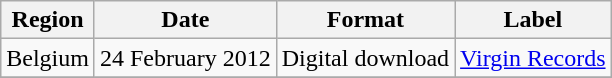<table class=wikitable>
<tr>
<th>Region</th>
<th>Date</th>
<th>Format</th>
<th>Label</th>
</tr>
<tr>
<td>Belgium</td>
<td>24 February 2012</td>
<td>Digital download</td>
<td><a href='#'>Virgin Records</a></td>
</tr>
<tr>
</tr>
</table>
